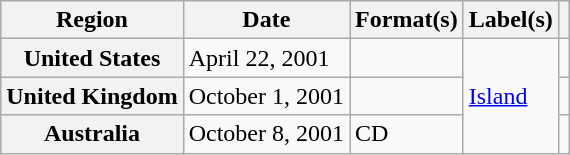<table class="wikitable plainrowheaders">
<tr>
<th scope="col">Region</th>
<th scope="col">Date</th>
<th scope="col">Format(s)</th>
<th scope="col">Label(s)</th>
<th scope="col"></th>
</tr>
<tr>
<th scope="row">United States</th>
<td>April 22, 2001</td>
<td></td>
<td rowspan="3"><a href='#'>Island</a></td>
<td></td>
</tr>
<tr>
<th scope="row">United Kingdom</th>
<td>October 1, 2001</td>
<td></td>
<td></td>
</tr>
<tr>
<th scope="row">Australia</th>
<td>October 8, 2001</td>
<td>CD</td>
<td></td>
</tr>
</table>
